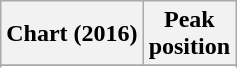<table class="wikitable sortable plainrowheaders" style="text-align:center">
<tr>
<th scope="col">Chart (2016)</th>
<th scope="col">Peak<br> position</th>
</tr>
<tr>
</tr>
<tr>
</tr>
</table>
